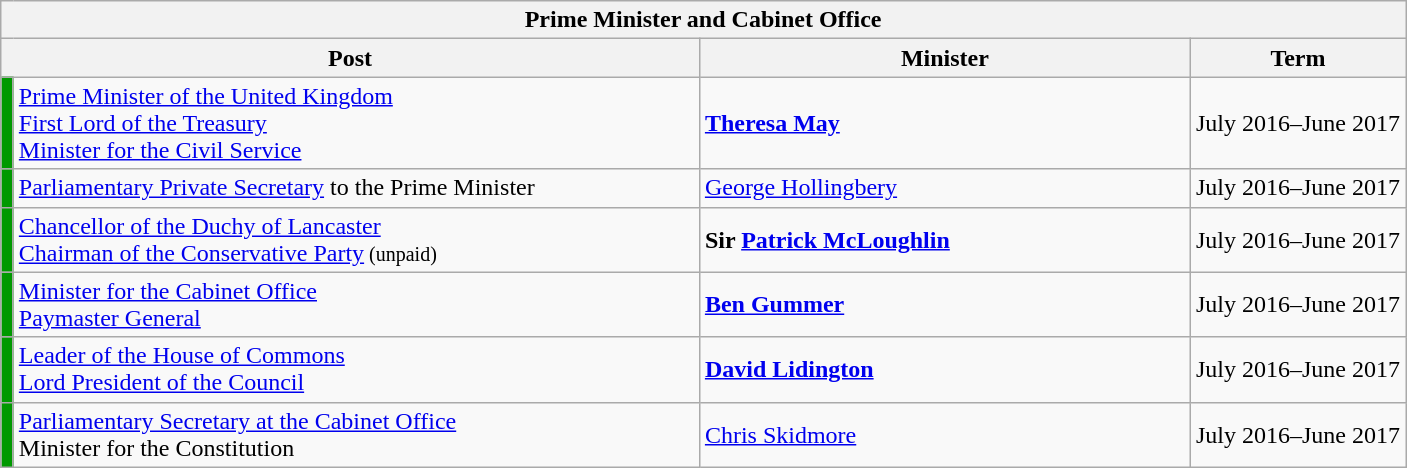<table class="wikitable">
<tr>
<th colspan=5>Prime Minister and Cabinet Office</th>
</tr>
<tr>
<th colspan=2>Post</th>
<th>Minister</th>
<th>Term</th>
</tr>
<tr>
<td style="width:1px; background:#090;"></td>
<td style="width: 450px;"><a href='#'>Prime Minister of the United Kingdom</a><br><a href='#'>First Lord of the Treasury</a><br><a href='#'>Minister for the Civil Service</a></td>
<td style="width: 320px;"><strong><a href='#'>Theresa May</a></strong></td>
<td>July 2016–June 2017</td>
</tr>
<tr>
<td style="width:1px; background:#090;"></td>
<td><a href='#'>Parliamentary Private Secretary</a> to the Prime Minister</td>
<td><a href='#'>George Hollingbery</a></td>
<td>July 2016–June 2017</td>
</tr>
<tr>
<td style="width:1px; background:#090;"></td>
<td style="width: 450px;"><a href='#'>Chancellor of the Duchy of Lancaster</a><br><a href='#'>Chairman of the Conservative Party</a><small> (unpaid)</small></td>
<td style="width: 320px;"><strong>Sir <a href='#'>Patrick McLoughlin</a></strong></td>
<td>July 2016–June 2017</td>
</tr>
<tr>
<td style="width:1px; background:#090;"></td>
<td style="width: 450px;"><a href='#'>Minister for the Cabinet Office</a><br><a href='#'>Paymaster General</a></td>
<td><strong><a href='#'>Ben Gummer</a></strong></td>
<td>July 2016–June 2017</td>
</tr>
<tr>
<td style="width:1px; background:#090;"></td>
<td style="width: 450px;"><a href='#'>Leader of the House of Commons</a><br><a href='#'>Lord President of the Council</a></td>
<td><strong><a href='#'>David Lidington</a></strong></td>
<td>July 2016–June 2017</td>
</tr>
<tr>
<td style="width:1px; background:#090;"></td>
<td><a href='#'>Parliamentary Secretary at the Cabinet Office</a> <br> Minister for the Constitution</td>
<td><a href='#'>Chris Skidmore</a></td>
<td>July 2016–June 2017</td>
</tr>
</table>
